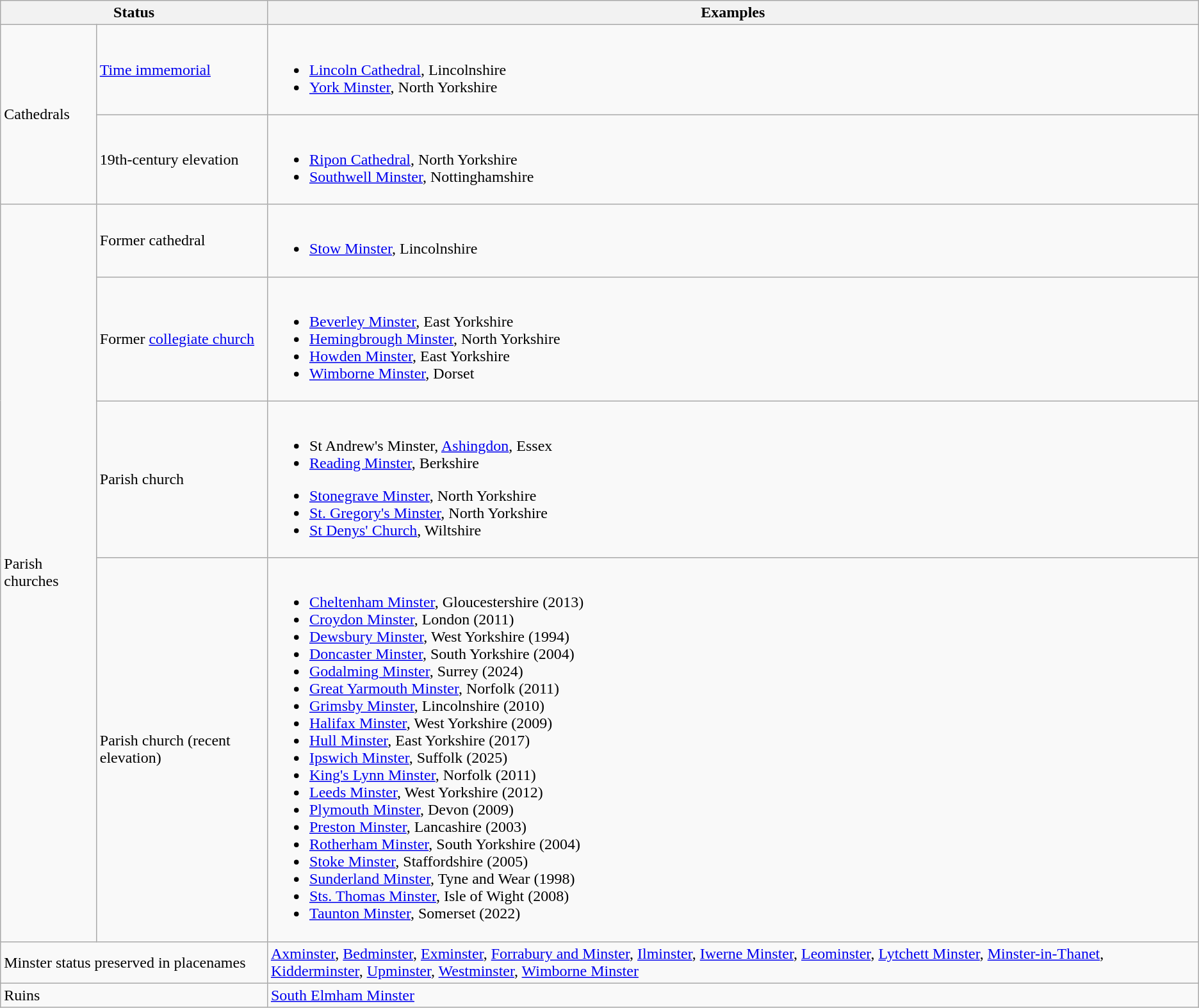<table class="wikitable" border="1">
<tr>
<th colspan="2">Status</th>
<th>Examples</th>
</tr>
<tr>
<td rowspan="2">Cathedrals</td>
<td><a href='#'>Time immemorial</a></td>
<td><br><ul><li><a href='#'>Lincoln Cathedral</a>, Lincolnshire</li><li><a href='#'>York Minster</a>, North Yorkshire</li></ul></td>
</tr>
<tr>
<td>19th-century elevation</td>
<td><br><ul><li><a href='#'>Ripon Cathedral</a>, North Yorkshire</li><li><a href='#'>Southwell Minster</a>, Nottinghamshire</li></ul></td>
</tr>
<tr>
<td rowspan="4">Parish churches</td>
<td>Former cathedral</td>
<td><br><ul><li><a href='#'>Stow Minster</a>, Lincolnshire</li></ul></td>
</tr>
<tr>
<td>Former <a href='#'>collegiate church</a></td>
<td><br><ul><li><a href='#'>Beverley Minster</a>, East Yorkshire</li><li><a href='#'>Hemingbrough Minster</a>, North Yorkshire</li><li><a href='#'>Howden Minster</a>, East Yorkshire</li><li><a href='#'>Wimborne Minster</a>, Dorset</li></ul></td>
</tr>
<tr>
<td>Parish church</td>
<td><br><ul><li>St Andrew's Minster, <a href='#'>Ashingdon</a>, Essex</li><li><a href='#'>Reading Minster</a>, Berkshire</li></ul><ul><li><a href='#'>Stonegrave Minster</a>, North Yorkshire</li><li><a href='#'>St. Gregory's Minster</a>, North Yorkshire</li><li><a href='#'>St Denys' Church</a>, Wiltshire</li></ul></td>
</tr>
<tr>
<td>Parish church (recent elevation)</td>
<td><br><ul><li><a href='#'>Cheltenham Minster</a>, Gloucestershire (2013)</li><li><a href='#'>Croydon Minster</a>, London (2011)</li><li><a href='#'>Dewsbury Minster</a>, West Yorkshire (1994)</li><li><a href='#'>Doncaster Minster</a>, South Yorkshire (2004)</li><li><a href='#'>Godalming Minster</a>, Surrey (2024)</li><li><a href='#'>Great Yarmouth Minster</a>, Norfolk (2011)</li><li><a href='#'>Grimsby Minster</a>, Lincolnshire (2010)</li><li><a href='#'>Halifax Minster</a>, West Yorkshire (2009)</li><li><a href='#'>Hull Minster</a>, East Yorkshire (2017)</li><li><a href='#'>Ipswich Minster</a>, Suffolk (2025)</li><li><a href='#'>King's Lynn Minster</a>, Norfolk (2011)</li><li><a href='#'>Leeds Minster</a>, West Yorkshire (2012)</li><li><a href='#'>Plymouth Minster</a>, Devon (2009)</li><li><a href='#'>Preston Minster</a>, Lancashire (2003)</li><li><a href='#'>Rotherham Minster</a>, South Yorkshire (2004)</li><li><a href='#'>Stoke Minster</a>, Staffordshire (2005)</li><li><a href='#'>Sunderland Minster</a>, Tyne and Wear (1998)</li><li><a href='#'>Sts. Thomas Minster</a>, Isle of Wight (2008)</li><li><a href='#'>Taunton Minster</a>, Somerset (2022)</li></ul></td>
</tr>
<tr>
<td colspan="2">Minster status preserved in placenames</td>
<td><a href='#'>Axminster</a>, <a href='#'>Bedminster</a>, <a href='#'>Exminster</a>, <a href='#'>Forrabury and Minster</a>, <a href='#'>Ilminster</a>, <a href='#'>Iwerne Minster</a>, <a href='#'>Leominster</a>, <a href='#'>Lytchett Minster</a>, <a href='#'>Minster-in-Thanet</a>, <a href='#'>Kidderminster</a>, <a href='#'>Upminster</a>, <a href='#'>Westminster</a>, <a href='#'>Wimborne Minster</a></td>
</tr>
<tr>
<td colspan="2">Ruins</td>
<td><a href='#'>South Elmham Minster</a></td>
</tr>
</table>
